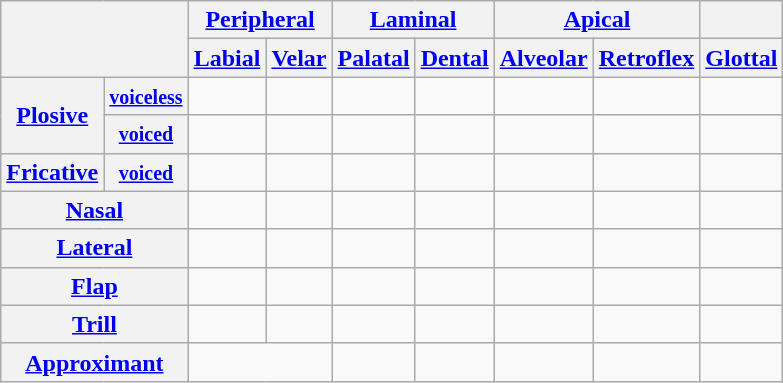<table class="wikitable" style="text-align: center;">
<tr>
<th rowspan="2" colspan="2"></th>
<th colspan="2"><a href='#'>Peripheral</a></th>
<th colspan="2"><a href='#'>Laminal</a></th>
<th colspan="2"><a href='#'>Apical</a></th>
<th></th>
</tr>
<tr>
<th><a href='#'>Labial</a></th>
<th><a href='#'>Velar</a></th>
<th><a href='#'>Palatal</a></th>
<th><a href='#'>Dental</a></th>
<th><a href='#'>Alveolar</a></th>
<th><a href='#'>Retroflex</a></th>
<th><a href='#'>Glottal</a></th>
</tr>
<tr>
<th rowspan="2"><a href='#'>Plosive</a></th>
<th><small><a href='#'>voiceless</a></small></th>
<td></td>
<td></td>
<td></td>
<td></td>
<td></td>
<td></td>
<td></td>
</tr>
<tr>
<th><small><a href='#'>voiced</a></small></th>
<td></td>
<td></td>
<td></td>
<td></td>
<td></td>
<td></td>
<td></td>
</tr>
<tr>
<th><a href='#'>Fricative</a></th>
<th><small><a href='#'>voiced</a></small></th>
<td></td>
<td></td>
<td></td>
<td></td>
<td></td>
<td></td>
<td></td>
</tr>
<tr>
<th colspan="2"><a href='#'>Nasal</a></th>
<td></td>
<td></td>
<td></td>
<td></td>
<td></td>
<td></td>
<td></td>
</tr>
<tr>
<th colspan="2"><a href='#'>Lateral</a></th>
<td></td>
<td></td>
<td></td>
<td></td>
<td></td>
<td></td>
<td></td>
</tr>
<tr>
<th colspan="2"><a href='#'>Flap</a></th>
<td></td>
<td></td>
<td></td>
<td></td>
<td></td>
<td></td>
<td></td>
</tr>
<tr>
<th colspan="2"><a href='#'>Trill</a></th>
<td></td>
<td></td>
<td></td>
<td></td>
<td></td>
<td></td>
<td></td>
</tr>
<tr>
<th colspan="2"><a href='#'>Approximant</a></th>
<td colspan="2"></td>
<td></td>
<td></td>
<td></td>
<td></td>
<td></td>
</tr>
</table>
